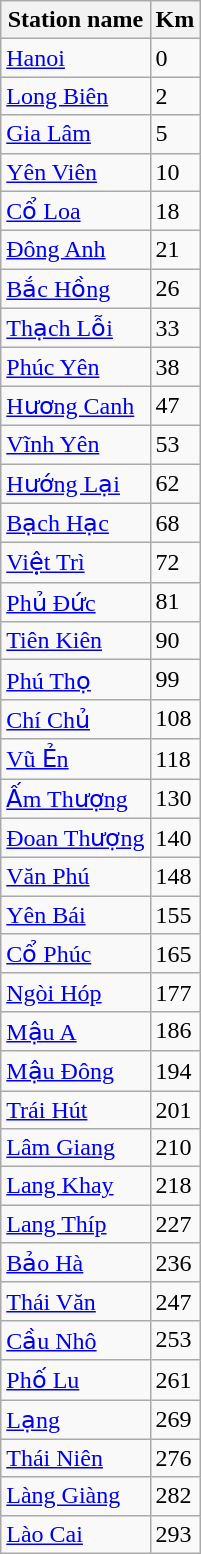<table class="wikitable">
<tr>
<th>Station name</th>
<th>Km</th>
</tr>
<tr>
<td><a href='#'>Hanoi</a></td>
<td>0</td>
</tr>
<tr>
<td><a href='#'>Long Biên</a></td>
<td>2</td>
</tr>
<tr>
<td><a href='#'>Gia Lâm</a></td>
<td>5</td>
</tr>
<tr>
<td><a href='#'>Yên Viên</a></td>
<td>10</td>
</tr>
<tr>
<td><a href='#'>Cổ Loa</a></td>
<td>18</td>
</tr>
<tr>
<td><a href='#'>Đông Anh</a></td>
<td>21</td>
</tr>
<tr>
<td><a href='#'>Bắc Hồng</a></td>
<td>26</td>
</tr>
<tr>
<td><a href='#'>Thạch Lỗi</a></td>
<td>33</td>
</tr>
<tr>
<td><a href='#'>Phúc Yên</a></td>
<td>38</td>
</tr>
<tr>
<td><a href='#'>Hương Canh</a></td>
<td>47</td>
</tr>
<tr>
<td><a href='#'>Vĩnh Yên</a></td>
<td>53</td>
</tr>
<tr>
<td><a href='#'>Hướng Lại</a></td>
<td>62</td>
</tr>
<tr>
<td><a href='#'>Bạch Hạc</a></td>
<td>68</td>
</tr>
<tr>
<td><a href='#'>Việt Trì</a></td>
<td>72</td>
</tr>
<tr>
<td><a href='#'>Phủ Đức</a></td>
<td>81</td>
</tr>
<tr>
<td><a href='#'>Tiên Kiên</a></td>
<td>90</td>
</tr>
<tr>
<td><a href='#'>Phú Thọ</a></td>
<td>99</td>
</tr>
<tr>
<td><a href='#'>Chí Chủ</a></td>
<td>108</td>
</tr>
<tr>
<td><a href='#'>Vũ Ẻn</a></td>
<td>118</td>
</tr>
<tr>
<td><a href='#'>Ấm Thượng</a></td>
<td>130</td>
</tr>
<tr>
<td><a href='#'>Đoan Thượng</a></td>
<td>140</td>
</tr>
<tr>
<td><a href='#'>Văn Phú</a></td>
<td>148</td>
</tr>
<tr>
<td><a href='#'>Yên Bái</a></td>
<td>155</td>
</tr>
<tr>
<td><a href='#'>Cổ Phúc</a></td>
<td>165</td>
</tr>
<tr>
<td><a href='#'>Ngòi Hóp</a></td>
<td>177</td>
</tr>
<tr>
<td><a href='#'>Mậu A</a></td>
<td>186</td>
</tr>
<tr>
<td><a href='#'>Mậu Đông</a></td>
<td>194</td>
</tr>
<tr>
<td><a href='#'>Trái Hút</a></td>
<td>201</td>
</tr>
<tr>
<td><a href='#'>Lâm Giang</a></td>
<td>210</td>
</tr>
<tr>
<td><a href='#'>Lang Khay</a></td>
<td>218</td>
</tr>
<tr>
<td><a href='#'>Lang Thíp</a></td>
<td>227</td>
</tr>
<tr>
<td><a href='#'>Bảo Hà</a></td>
<td>236</td>
</tr>
<tr>
<td><a href='#'>Thái Văn</a></td>
<td>247</td>
</tr>
<tr>
<td><a href='#'>Cầu Nhô</a></td>
<td>253</td>
</tr>
<tr>
<td><a href='#'>Phố Lu</a></td>
<td>261</td>
</tr>
<tr>
<td><a href='#'>Lạng</a></td>
<td>269</td>
</tr>
<tr>
<td><a href='#'>Thái Niên</a></td>
<td>276</td>
</tr>
<tr>
<td><a href='#'>Làng Giàng</a></td>
<td>282</td>
</tr>
<tr>
<td><a href='#'>Lào Cai</a></td>
<td>293</td>
</tr>
</table>
